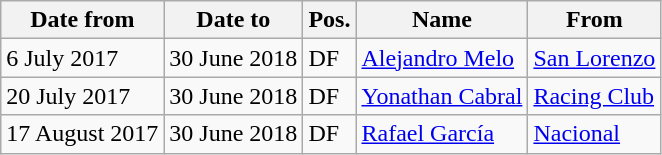<table class="wikitable">
<tr>
<th>Date from</th>
<th>Date to</th>
<th>Pos.</th>
<th>Name</th>
<th>From</th>
</tr>
<tr>
<td>6 July 2017</td>
<td>30 June 2018</td>
<td>DF</td>
<td> <a href='#'>Alejandro Melo</a></td>
<td> <a href='#'>San Lorenzo</a></td>
</tr>
<tr>
<td>20 July 2017</td>
<td>30 June 2018</td>
<td>DF</td>
<td> <a href='#'>Yonathan Cabral</a></td>
<td> <a href='#'>Racing Club</a></td>
</tr>
<tr>
<td>17 August 2017</td>
<td>30 June 2018</td>
<td>DF</td>
<td> <a href='#'>Rafael García</a></td>
<td> <a href='#'>Nacional</a></td>
</tr>
</table>
